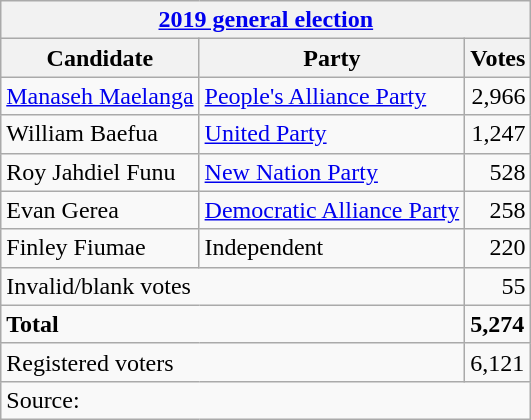<table class="wikitable" style="text-align:left">
<tr>
<th colspan="3"><a href='#'>2019 general election</a></th>
</tr>
<tr>
<th>Candidate</th>
<th>Party</th>
<th>Votes</th>
</tr>
<tr>
<td><a href='#'>Manaseh Maelanga</a></td>
<td><a href='#'>People's Alliance Party</a></td>
<td align="right">2,966</td>
</tr>
<tr>
<td>William Baefua</td>
<td><a href='#'>United Party</a></td>
<td align="right">1,247</td>
</tr>
<tr>
<td>Roy Jahdiel Funu</td>
<td><a href='#'>New Nation Party</a></td>
<td align="right">528</td>
</tr>
<tr>
<td>Evan Gerea</td>
<td><a href='#'>Democratic Alliance Party</a></td>
<td align="right">258</td>
</tr>
<tr>
<td>Finley Fiumae</td>
<td>Independent</td>
<td align="right">220</td>
</tr>
<tr>
<td colspan="2">Invalid/blank votes</td>
<td align="right">55</td>
</tr>
<tr>
<td colspan="2"><strong>Total</strong></td>
<td><strong>5,274</strong></td>
</tr>
<tr>
<td colspan="2">Registered voters</td>
<td>6,121</td>
</tr>
<tr>
<td colspan="3">Source: </td>
</tr>
</table>
